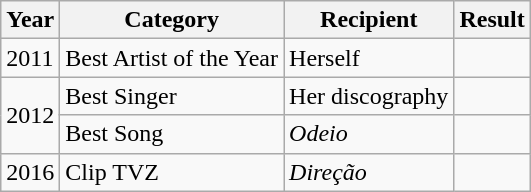<table class="wikitable">
<tr>
<th>Year</th>
<th>Category</th>
<th>Recipient</th>
<th>Result</th>
</tr>
<tr>
<td>2011</td>
<td>Best Artist of the Year</td>
<td>Herself</td>
<td></td>
</tr>
<tr>
<td rowspan=2>2012</td>
<td>Best Singer</td>
<td>Her discography</td>
<td></td>
</tr>
<tr>
<td>Best Song</td>
<td><em>Odeio</em></td>
<td></td>
</tr>
<tr>
<td>2016</td>
<td>Clip TVZ</td>
<td><em>Direção</em></td>
<td></td>
</tr>
</table>
